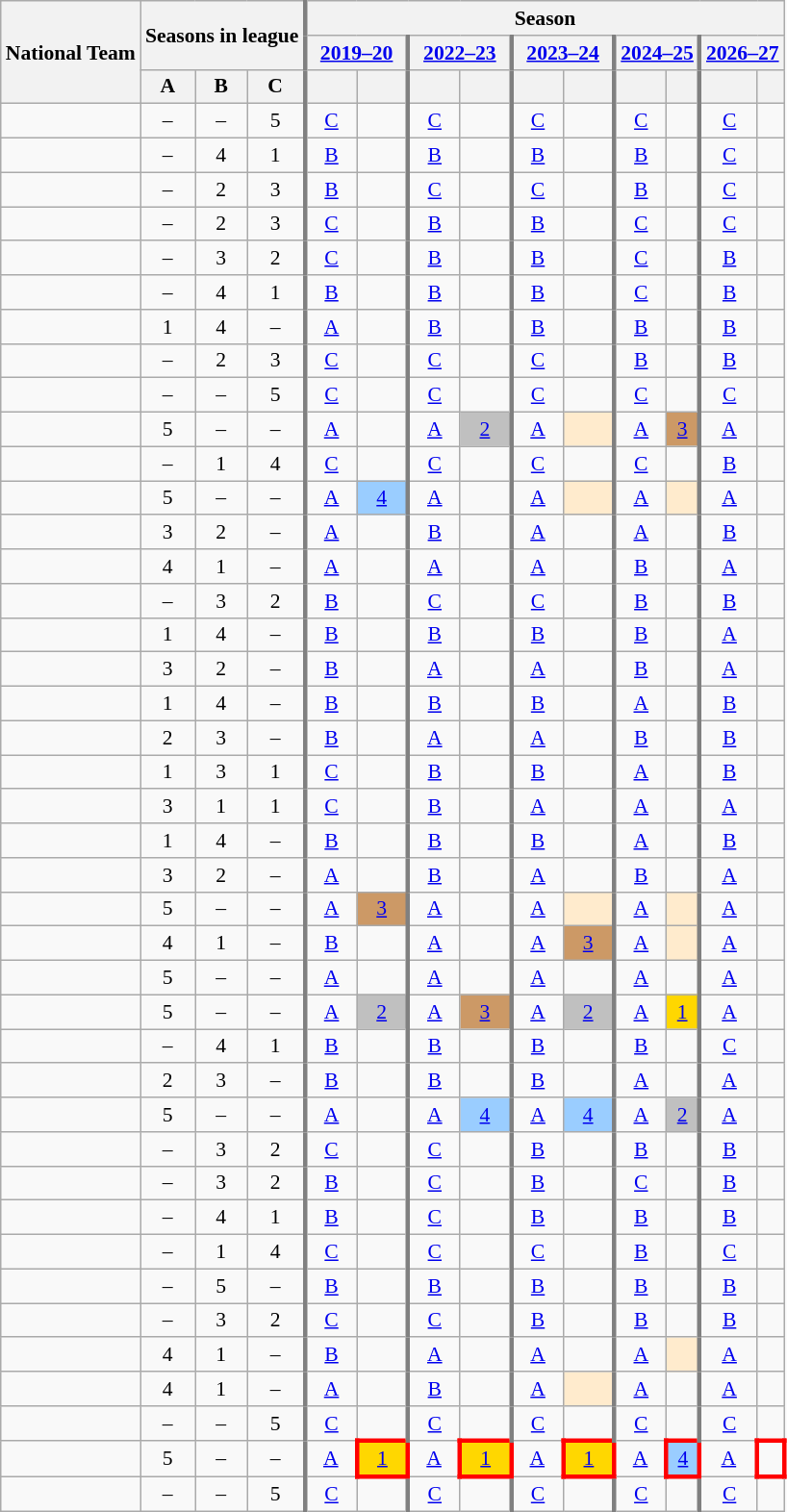<table class="wikitable sortable" style="text-align:center; font-size:90%">
<tr>
<th rowspan="3">National Team</th>
<th colspan="3" rowspan="2">Seasons in league</th>
<th colspan="10" style="border-left:3px solid gray">Season</th>
</tr>
<tr>
<th colspan="2" style="border-left:3px solid gray"><a href='#'>2019–20</a></th>
<th colspan="2" style="border-left:3px solid gray"><a href='#'>2022–23</a></th>
<th colspan="2" style="border-left:3px solid gray"><a href='#'>2023–24</a></th>
<th colspan="2" style="border-left:3px solid gray"><a href='#'>2024–25</a></th>
<th colspan="2" style="border-left:3px solid gray"><a href='#'>2026–27</a></th>
</tr>
<tr>
<th>A</th>
<th>B</th>
<th>C</th>
<th width="28" style="border-left:3px solid gray"><br></th>
<th width="28"></th>
<th width="28" style="border-left:3px solid gray"></th>
<th width="28"></th>
<th width="28" style="border-left:3px solid gray"></th>
<th width="28"></th>
<th width="28" style="border-left:3px solid gray"></th>
<th></th>
<th style="border-left:3px solid gray"></th>
<th></th>
</tr>
<tr>
<td align="left"></td>
<td>–</td>
<td>–</td>
<td>5</td>
<td style="border-left:3px solid gray"><a href='#'>C</a></td>
<td></td>
<td style="border-left:3px solid gray"><a href='#'>C</a></td>
<td></td>
<td style="border-left:3px solid gray"><a href='#'>C</a></td>
<td></td>
<td style="border-left:3px solid gray"><a href='#'>C</a></td>
<td></td>
<td style="border-left:3px solid gray"><a href='#'>C</a></td>
<td></td>
</tr>
<tr>
<td align="left"></td>
<td>–</td>
<td>4</td>
<td>1</td>
<td style="border-left:3px solid gray"><a href='#'>B</a></td>
<td></td>
<td style="border-left:3px solid gray"><a href='#'>B</a></td>
<td></td>
<td style="border-left:3px solid gray"><a href='#'>B</a></td>
<td></td>
<td style="border-left:3px solid gray"><a href='#'>B</a></td>
<td></td>
<td style="border-left:3px solid gray"><a href='#'>C</a></td>
<td></td>
</tr>
<tr>
<td align="left"></td>
<td>–</td>
<td>2</td>
<td>3</td>
<td style="border-left:3px solid gray"><a href='#'>B</a></td>
<td></td>
<td style="border-left:3px solid gray"><a href='#'>C</a></td>
<td></td>
<td style="border-left:3px solid gray"><a href='#'>C</a></td>
<td></td>
<td style="border-left:3px solid gray"><a href='#'>B</a></td>
<td></td>
<td style="border-left:3px solid gray"><a href='#'>C</a></td>
<td></td>
</tr>
<tr>
<td align="left"></td>
<td>–</td>
<td>2</td>
<td>3</td>
<td style="border-left:3px solid gray"><a href='#'>C</a></td>
<td></td>
<td style="border-left:3px solid gray"><a href='#'>B</a></td>
<td></td>
<td style="border-left:3px solid gray"><a href='#'>B</a></td>
<td></td>
<td style="border-left:3px solid gray"><a href='#'>C</a></td>
<td></td>
<td style="border-left:3px solid gray"><a href='#'>C</a></td>
<td></td>
</tr>
<tr>
<td align="left"></td>
<td>–</td>
<td>3</td>
<td>2</td>
<td style="border-left:3px solid gray"><a href='#'>C</a></td>
<td></td>
<td style="border-left:3px solid gray"><a href='#'>B</a></td>
<td></td>
<td style="border-left:3px solid gray"><a href='#'>B</a></td>
<td></td>
<td style="border-left:3px solid gray"><a href='#'>C</a></td>
<td></td>
<td style="border-left:3px solid gray"><a href='#'>B</a></td>
<td></td>
</tr>
<tr>
<td align="left"></td>
<td>–</td>
<td>4</td>
<td>1</td>
<td style="border-left:3px solid gray"><a href='#'>B</a></td>
<td></td>
<td style="border-left:3px solid gray"><a href='#'>B</a></td>
<td></td>
<td style="border-left:3px solid gray"><a href='#'>B</a></td>
<td></td>
<td style="border-left:3px solid gray"><a href='#'>C</a></td>
<td></td>
<td style="border-left:3px solid gray"><a href='#'>B</a></td>
<td></td>
</tr>
<tr>
<td align="left"></td>
<td>1</td>
<td>4</td>
<td>–</td>
<td style="border-left:3px solid gray"><a href='#'>A</a></td>
<td></td>
<td style="border-left:3px solid gray"><a href='#'>B</a></td>
<td></td>
<td style="border-left:3px solid gray"><a href='#'>B</a></td>
<td></td>
<td style="border-left:3px solid gray"><a href='#'>B</a></td>
<td></td>
<td style="border-left:3px solid gray"><a href='#'>B</a></td>
<td></td>
</tr>
<tr>
<td align="left"></td>
<td>–</td>
<td>2</td>
<td>3</td>
<td style="border-left:3px solid gray"><a href='#'>C</a></td>
<td></td>
<td style="border-left:3px solid gray"><a href='#'>C</a></td>
<td></td>
<td style="border-left:3px solid gray"><a href='#'>C</a></td>
<td></td>
<td style="border-left:3px solid gray"><a href='#'>B</a></td>
<td></td>
<td style="border-left:3px solid gray"><a href='#'>B</a></td>
<td></td>
</tr>
<tr>
<td align="left"></td>
<td>–</td>
<td>–</td>
<td>5</td>
<td style="border-left:3px solid gray"><a href='#'>C</a></td>
<td></td>
<td style="border-left:3px solid gray"><a href='#'>C</a></td>
<td></td>
<td style="border-left:3px solid gray"><a href='#'>C</a></td>
<td></td>
<td style="border-left:3px solid gray"><a href='#'>C</a></td>
<td></td>
<td style="border-left:3px solid gray"><a href='#'>C</a></td>
<td></td>
</tr>
<tr>
<td align="left"></td>
<td>5</td>
<td>–</td>
<td>–</td>
<td style="border-left:3px solid gray"><a href='#'>A</a></td>
<td></td>
<td style="border-left:3px solid gray"><a href='#'>A</a></td>
<td bgcolor="silver"><a href='#'>2</a></td>
<td style="border-left:3px solid gray"><a href='#'>A</a></td>
<td bgcolor=#ffebcd></td>
<td style="border-left:3px solid gray"><a href='#'>A</a></td>
<td bgcolor="cc9966"><a href='#'>3</a></td>
<td style="border-left:3px solid gray"><a href='#'>A</a></td>
<td></td>
</tr>
<tr>
<td align="left"></td>
<td>–</td>
<td>1</td>
<td>4</td>
<td style="border-left:3px solid gray"><a href='#'>C</a></td>
<td></td>
<td style="border-left:3px solid gray"><a href='#'>C</a></td>
<td></td>
<td style="border-left:3px solid gray"><a href='#'>C</a></td>
<td></td>
<td style="border-left:3px solid gray"><a href='#'>C</a></td>
<td></td>
<td style="border-left:3px solid gray"><a href='#'>B</a></td>
<td></td>
</tr>
<tr>
<td align="left"></td>
<td>5</td>
<td>–</td>
<td>–</td>
<td style="border-left:3px solid gray"><a href='#'>A</a></td>
<td bgcolor="9acdff"><a href='#'>4</a></td>
<td style="border-left:3px solid gray"><a href='#'>A</a></td>
<td></td>
<td style="border-left:3px solid gray"><a href='#'>A</a></td>
<td bgcolor=#ffebcd></td>
<td style="border-left:3px solid gray"><a href='#'>A</a></td>
<td bgcolor=#ffebcd></td>
<td style="border-left:3px solid gray"><a href='#'>A</a></td>
<td></td>
</tr>
<tr>
<td align="left"></td>
<td>3</td>
<td>2</td>
<td>–</td>
<td style="border-left:3px solid gray"><a href='#'>A</a></td>
<td></td>
<td style="border-left:3px solid gray"><a href='#'>B</a></td>
<td></td>
<td style="border-left:3px solid gray"><a href='#'>A</a></td>
<td></td>
<td style="border-left:3px solid gray"><a href='#'>A</a></td>
<td></td>
<td style="border-left:3px solid gray"><a href='#'>B</a></td>
<td></td>
</tr>
<tr>
<td align="left"></td>
<td>4</td>
<td>1</td>
<td>–</td>
<td style="border-left:3px solid gray"><a href='#'>A</a></td>
<td></td>
<td style="border-left:3px solid gray"><a href='#'>A</a></td>
<td></td>
<td style="border-left:3px solid gray"><a href='#'>A</a></td>
<td></td>
<td style="border-left:3px solid gray"><a href='#'>B</a></td>
<td></td>
<td style="border-left:3px solid gray"><a href='#'>A</a></td>
<td></td>
</tr>
<tr>
<td align="left"></td>
<td>–</td>
<td>3</td>
<td>2</td>
<td style="border-left:3px solid gray"><a href='#'>B</a></td>
<td></td>
<td style="border-left:3px solid gray"><a href='#'>C</a></td>
<td></td>
<td style="border-left:3px solid gray"><a href='#'>C</a></td>
<td></td>
<td style="border-left:3px solid gray"><a href='#'>B</a></td>
<td></td>
<td style="border-left:3px solid gray"><a href='#'>B</a></td>
<td></td>
</tr>
<tr>
<td align="left"></td>
<td>1</td>
<td>4</td>
<td>–</td>
<td style="border-left:3px solid gray"><a href='#'>B</a></td>
<td></td>
<td style="border-left:3px solid gray"><a href='#'>B</a></td>
<td></td>
<td style="border-left:3px solid gray"><a href='#'>B</a></td>
<td></td>
<td style="border-left:3px solid gray"><a href='#'>B</a></td>
<td></td>
<td style="border-left:3px solid gray"><a href='#'>A</a></td>
<td></td>
</tr>
<tr>
<td align="left"></td>
<td>3</td>
<td>2</td>
<td>–</td>
<td style="border-left:3px solid gray"><a href='#'>B</a></td>
<td></td>
<td style="border-left:3px solid gray"><a href='#'>A</a></td>
<td></td>
<td style="border-left:3px solid gray"><a href='#'>A</a></td>
<td></td>
<td style="border-left:3px solid gray"><a href='#'>B</a></td>
<td></td>
<td style="border-left:3px solid gray"><a href='#'>A</a></td>
<td></td>
</tr>
<tr>
<td align="left"></td>
<td>1</td>
<td>4</td>
<td>–</td>
<td style="border-left:3px solid gray"><a href='#'>B</a></td>
<td></td>
<td style="border-left:3px solid gray"><a href='#'>B</a></td>
<td></td>
<td style="border-left:3px solid gray"><a href='#'>B</a></td>
<td></td>
<td style="border-left:3px solid gray"><a href='#'>A</a></td>
<td></td>
<td style="border-left:3px solid gray"><a href='#'>B</a></td>
<td></td>
</tr>
<tr>
<td align="left"></td>
<td>2</td>
<td>3</td>
<td>–</td>
<td style="border-left:3px solid gray"><a href='#'>B</a></td>
<td></td>
<td style="border-left:3px solid gray"><a href='#'>A</a></td>
<td></td>
<td style="border-left:3px solid gray"><a href='#'>A</a></td>
<td></td>
<td style="border-left:3px solid gray"><a href='#'>B</a></td>
<td></td>
<td style="border-left:3px solid gray"><a href='#'>B</a></td>
<td></td>
</tr>
<tr>
<td align="left"></td>
<td>1</td>
<td>3</td>
<td>1</td>
<td style="border-left:3px solid gray"><a href='#'>C</a></td>
<td></td>
<td style="border-left:3px solid gray"><a href='#'>B</a></td>
<td></td>
<td style="border-left:3px solid gray"><a href='#'>B</a></td>
<td></td>
<td style="border-left:3px solid gray"><a href='#'>A</a></td>
<td></td>
<td style="border-left:3px solid gray"><a href='#'>B</a></td>
<td></td>
</tr>
<tr>
<td align="left"></td>
<td>3</td>
<td>1</td>
<td>1</td>
<td style="border-left:3px solid gray"><a href='#'>C</a></td>
<td></td>
<td style="border-left:3px solid gray"><a href='#'>B</a></td>
<td></td>
<td style="border-left:3px solid gray"><a href='#'>A</a></td>
<td></td>
<td style="border-left:3px solid gray"><a href='#'>A</a></td>
<td></td>
<td style="border-left:3px solid gray"><a href='#'>A</a></td>
<td></td>
</tr>
<tr>
<td align="left"></td>
<td>1</td>
<td>4</td>
<td>–</td>
<td style="border-left:3px solid gray"><a href='#'>B</a></td>
<td></td>
<td style="border-left:3px solid gray"><a href='#'>B</a></td>
<td></td>
<td style="border-left:3px solid gray"><a href='#'>B</a></td>
<td></td>
<td style="border-left:3px solid gray"><a href='#'>A</a></td>
<td></td>
<td style="border-left:3px solid gray"><a href='#'>B</a></td>
<td></td>
</tr>
<tr>
<td align="left"></td>
<td>3</td>
<td>2</td>
<td>–</td>
<td style="border-left:3px solid gray"><a href='#'>A</a></td>
<td></td>
<td style="border-left:3px solid gray"><a href='#'>B</a></td>
<td></td>
<td style="border-left:3px solid gray"><a href='#'>A</a></td>
<td></td>
<td style="border-left:3px solid gray"><a href='#'>B</a></td>
<td></td>
<td style="border-left:3px solid gray"><a href='#'>A</a></td>
<td></td>
</tr>
<tr>
<td align="left"></td>
<td>5</td>
<td>–</td>
<td>–</td>
<td style="border-left:3px solid gray"><a href='#'>A</a></td>
<td bgcolor="cc9966"><a href='#'>3</a></td>
<td style="border-left:3px solid gray"><a href='#'>A</a></td>
<td></td>
<td style="border-left:3px solid gray"><a href='#'>A</a></td>
<td bgcolor=#ffebcd></td>
<td style="border-left:3px solid gray"><a href='#'>A</a></td>
<td bgcolor=#ffebcd></td>
<td style="border-left:3px solid gray"><a href='#'>A</a></td>
<td></td>
</tr>
<tr>
<td align="left"></td>
<td>4</td>
<td>1</td>
<td>–</td>
<td style="border-left:3px solid gray"><a href='#'>B</a></td>
<td></td>
<td style="border-left:3px solid gray"><a href='#'>A</a></td>
<td></td>
<td style="border-left:3px solid gray"><a href='#'>A</a></td>
<td bgcolor="cc9966"><a href='#'>3</a></td>
<td style="border-left:3px solid gray"><a href='#'>A</a></td>
<td bgcolor=#ffebcd></td>
<td style="border-left:3px solid gray"><a href='#'>A</a></td>
<td></td>
</tr>
<tr>
<td align="left"></td>
<td>5</td>
<td>–</td>
<td>–</td>
<td style="border-left:3px solid gray"><a href='#'>A</a></td>
<td></td>
<td style="border-left:3px solid gray"><a href='#'>A</a></td>
<td></td>
<td style="border-left:3px solid gray"><a href='#'>A</a></td>
<td></td>
<td style="border-left:3px solid gray"><a href='#'>A</a></td>
<td></td>
<td style="border-left:3px solid gray"><a href='#'>A</a></td>
<td></td>
</tr>
<tr>
<td align="left"></td>
<td>5</td>
<td>–</td>
<td>–</td>
<td style="border-left:3px solid gray"><a href='#'>A</a></td>
<td bgcolor="silver"><a href='#'>2</a></td>
<td style="border-left:3px solid gray"><a href='#'>A</a></td>
<td bgcolor="cc9966"><a href='#'>3</a></td>
<td style="border-left:3px solid gray"><a href='#'>A</a></td>
<td bgcolor="silver"><a href='#'>2</a></td>
<td style="border-left:3px solid gray"><a href='#'>A</a></td>
<td bgcolor="gold"><a href='#'>1</a></td>
<td style="border-left:3px solid gray"><a href='#'>A</a></td>
<td></td>
</tr>
<tr>
<td align="left"></td>
<td>–</td>
<td>4</td>
<td>1</td>
<td style="border-left:3px solid gray"><a href='#'>B</a></td>
<td></td>
<td style="border-left:3px solid gray"><a href='#'>B</a></td>
<td></td>
<td style="border-left:3px solid gray"><a href='#'>B</a></td>
<td></td>
<td style="border-left:3px solid gray"><a href='#'>B</a></td>
<td></td>
<td style="border-left:3px solid gray"><a href='#'>C</a></td>
<td></td>
</tr>
<tr>
<td align="left"></td>
<td>2</td>
<td>3</td>
<td>–</td>
<td style="border-left:3px solid gray"><a href='#'>B</a></td>
<td></td>
<td style="border-left:3px solid gray"><a href='#'>B</a></td>
<td></td>
<td style="border-left:3px solid gray"><a href='#'>B</a></td>
<td></td>
<td style="border-left:3px solid gray"><a href='#'>A</a></td>
<td></td>
<td style="border-left:3px solid gray"><a href='#'>A</a></td>
<td></td>
</tr>
<tr>
<td align="left"></td>
<td>5</td>
<td>–</td>
<td>–</td>
<td style="border-left:3px solid gray"><a href='#'>A</a></td>
<td></td>
<td style="border-left:3px solid gray"><a href='#'>A</a></td>
<td bgcolor="9acdff"><a href='#'>4</a></td>
<td style="border-left:3px solid gray"><a href='#'>A</a></td>
<td bgcolor="9acdff"><a href='#'>4</a></td>
<td style="border-left:3px solid gray"><a href='#'>A</a></td>
<td bgcolor="silver"><a href='#'>2</a></td>
<td style="border-left:3px solid gray"><a href='#'>A</a></td>
<td></td>
</tr>
<tr>
<td align="left"></td>
<td>–</td>
<td>3</td>
<td>2</td>
<td style="border-left:3px solid gray"><a href='#'>C</a></td>
<td></td>
<td style="border-left:3px solid gray"><a href='#'>C</a></td>
<td></td>
<td style="border-left:3px solid gray"><a href='#'>B</a></td>
<td></td>
<td style="border-left:3px solid gray"><a href='#'>B</a></td>
<td></td>
<td style="border-left:3px solid gray"><a href='#'>B</a></td>
<td></td>
</tr>
<tr>
<td align="left"></td>
<td>–</td>
<td>3</td>
<td>2</td>
<td style="border-left:3px solid gray"><a href='#'>B</a></td>
<td></td>
<td style="border-left:3px solid gray"><a href='#'>C</a></td>
<td></td>
<td style="border-left:3px solid gray"><a href='#'>B</a></td>
<td></td>
<td style="border-left:3px solid gray"><a href='#'>C</a></td>
<td></td>
<td style="border-left:3px solid gray"><a href='#'>B</a></td>
<td></td>
</tr>
<tr>
<td align="left"></td>
<td>–</td>
<td>4</td>
<td>1</td>
<td style="border-left:3px solid gray"><a href='#'>B</a></td>
<td></td>
<td style="border-left:3px solid gray"><a href='#'>C</a></td>
<td></td>
<td style="border-left:3px solid gray"><a href='#'>B</a></td>
<td></td>
<td style="border-left:3px solid gray"><a href='#'>B</a></td>
<td></td>
<td style="border-left:3px solid gray"><a href='#'>B</a></td>
<td></td>
</tr>
<tr>
<td align="left"></td>
<td>–</td>
<td>1</td>
<td>4</td>
<td style="border-left:3px solid gray"><a href='#'>C</a></td>
<td></td>
<td style="border-left:3px solid gray"><a href='#'>C</a></td>
<td></td>
<td style="border-left:3px solid gray"><a href='#'>C</a></td>
<td></td>
<td style="border-left:3px solid gray"><a href='#'>B</a></td>
<td></td>
<td style="border-left:3px solid gray"><a href='#'>C</a></td>
<td></td>
</tr>
<tr>
<td align="left"></td>
<td>–</td>
<td>5</td>
<td>–</td>
<td style="border-left:3px solid gray"><a href='#'>B</a></td>
<td></td>
<td style="border-left:3px solid gray"><a href='#'>B</a></td>
<td></td>
<td style="border-left:3px solid gray"><a href='#'>B</a></td>
<td></td>
<td style="border-left:3px solid gray"><a href='#'>B</a></td>
<td></td>
<td style="border-left:3px solid gray"><a href='#'>B</a></td>
<td></td>
</tr>
<tr>
<td align="left"></td>
<td>–</td>
<td>3</td>
<td>2</td>
<td style="border-left:3px solid gray"><a href='#'>C</a></td>
<td></td>
<td style="border-left:3px solid gray"><a href='#'>C</a></td>
<td></td>
<td style="border-left:3px solid gray"><a href='#'>B</a></td>
<td></td>
<td style="border-left:3px solid gray"><a href='#'>B</a></td>
<td></td>
<td style="border-left:3px solid gray"><a href='#'>B</a></td>
<td></td>
</tr>
<tr>
<td align="left"></td>
<td>4</td>
<td>1</td>
<td>–</td>
<td style="border-left:3px solid gray"><a href='#'>B</a></td>
<td></td>
<td style="border-left:3px solid gray"><a href='#'>A</a></td>
<td></td>
<td style="border-left:3px solid gray"><a href='#'>A</a></td>
<td></td>
<td style="border-left:3px solid gray"><a href='#'>A</a></td>
<td bgcolor=#ffebcd></td>
<td style="border-left:3px solid gray"><a href='#'>A</a></td>
<td></td>
</tr>
<tr>
<td align="left"></td>
<td>4</td>
<td>1</td>
<td>–</td>
<td style="border-left:3px solid gray"><a href='#'>A</a></td>
<td></td>
<td style="border-left:3px solid gray"><a href='#'>B</a></td>
<td></td>
<td style="border-left:3px solid gray"><a href='#'>A</a></td>
<td bgcolor=#ffebcd></td>
<td style="border-left:3px solid gray"><a href='#'>A</a></td>
<td></td>
<td style="border-left:3px solid gray"><a href='#'>A</a></td>
<td></td>
</tr>
<tr>
<td align="left"></td>
<td>–</td>
<td>–</td>
<td>5</td>
<td style="border-left:3px solid gray"><a href='#'>C</a></td>
<td></td>
<td style="border-left:3px solid gray"><a href='#'>C</a></td>
<td></td>
<td style="border-left:3px solid gray"><a href='#'>C</a></td>
<td></td>
<td style="border-left:3px solid gray"><a href='#'>C</a></td>
<td></td>
<td style="border-left:3px solid gray"><a href='#'>C</a></td>
<td></td>
</tr>
<tr>
<td align="left"></td>
<td>5</td>
<td>–</td>
<td>–</td>
<td style="border-left:3px solid gray"><a href='#'>A</a></td>
<td style="border: 3px solid red; background-color: gold"><a href='#'>1</a></td>
<td style="border-left:3px solid gray"><a href='#'>A</a></td>
<td style="border: 3px solid red; background-color: gold"><a href='#'>1</a></td>
<td style="border-left:3px solid gray"><a href='#'>A</a></td>
<td style="border: 3px solid red; background-color: gold"><a href='#'>1</a></td>
<td style="border-left:3px solid gray"><a href='#'>A</a></td>
<td style="border: 3px solid red; background-color:#9acdff"><a href='#'>4</a></td>
<td style="border-left:3px solid gray"><a href='#'>A</a></td>
<td style="border: 3px solid red; background-color: "></td>
</tr>
<tr>
<td align="left"></td>
<td>–</td>
<td>–</td>
<td>5</td>
<td style="border-left:3px solid gray"><a href='#'>C</a></td>
<td></td>
<td style="border-left:3px solid gray"><a href='#'>C</a></td>
<td></td>
<td style="border-left:3px solid gray"><a href='#'>C</a></td>
<td></td>
<td style="border-left:3px solid gray"><a href='#'>C</a></td>
<td></td>
<td style="border-left:3px solid gray"><a href='#'>C</a></td>
<td></td>
</tr>
</table>
